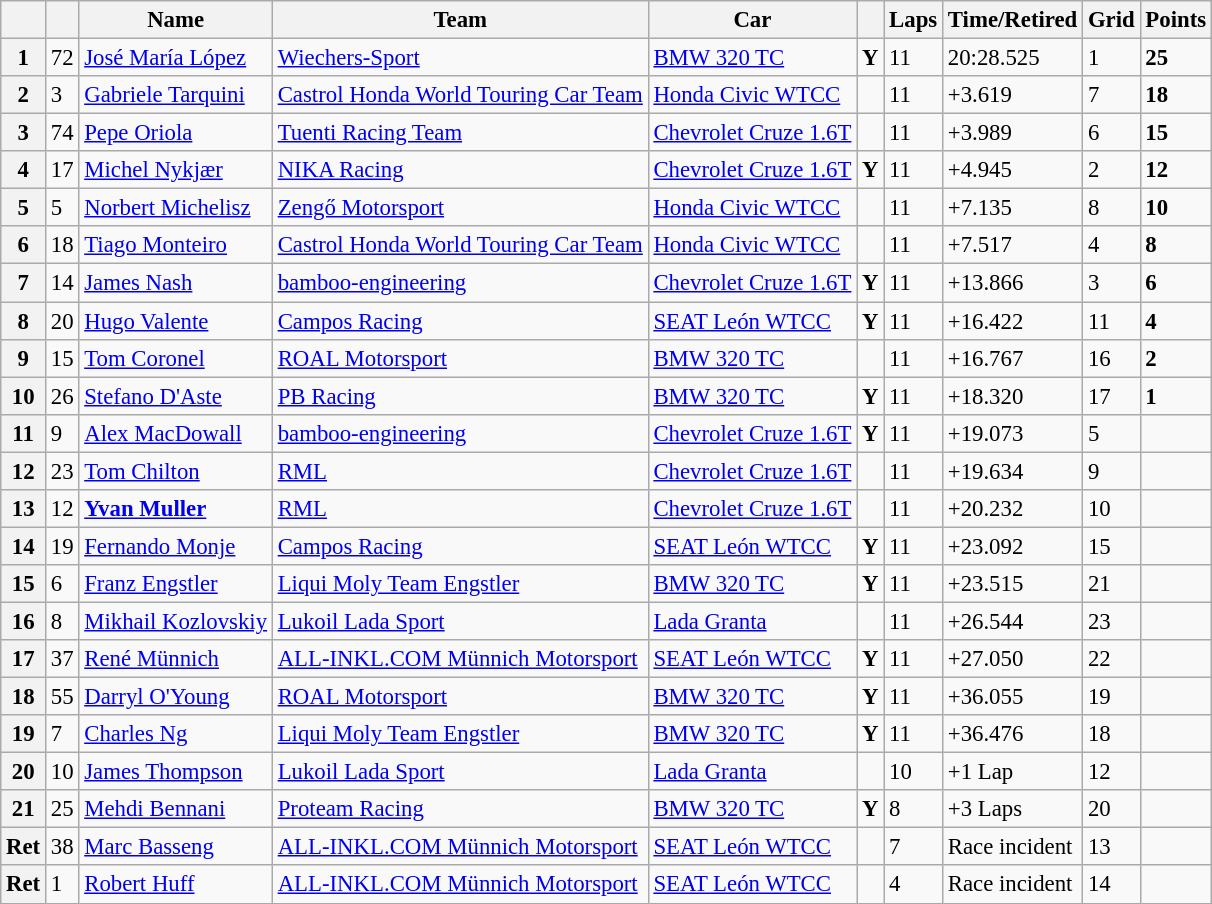<table class="wikitable sortable" style="font-size: 95%;">
<tr>
<th></th>
<th></th>
<th>Name</th>
<th>Team</th>
<th>Car</th>
<th></th>
<th>Laps</th>
<th>Time/Retired</th>
<th>Grid</th>
<th>Points</th>
</tr>
<tr>
<th>1</th>
<td>72</td>
<td> <a href='#'>José María López</a></td>
<td><a href='#'>Wiechers-Sport</a></td>
<td><a href='#'>BMW 320 TC</a></td>
<td align=center><strong><span>Y</span></strong></td>
<td>11</td>
<td>20:28.525</td>
<td>1</td>
<td><strong>25</strong></td>
</tr>
<tr>
<th>2</th>
<td>3</td>
<td> <a href='#'>Gabriele Tarquini</a></td>
<td><a href='#'>Castrol Honda World Touring Car Team</a></td>
<td><a href='#'>Honda Civic WTCC</a></td>
<td></td>
<td>11</td>
<td>+3.619</td>
<td>7</td>
<td><strong>18</strong></td>
</tr>
<tr>
<th>3</th>
<td>74</td>
<td> <a href='#'>Pepe Oriola</a></td>
<td><a href='#'>Tuenti Racing Team</a></td>
<td><a href='#'>Chevrolet Cruze 1.6T</a></td>
<td></td>
<td>11</td>
<td>+3.989</td>
<td>6</td>
<td><strong>15</strong></td>
</tr>
<tr>
<th>4</th>
<td>17</td>
<td> <a href='#'>Michel Nykjær</a></td>
<td><a href='#'>NIKA Racing</a></td>
<td><a href='#'>Chevrolet Cruze 1.6T</a></td>
<td align=center><strong><span>Y</span></strong></td>
<td>11</td>
<td>+4.945</td>
<td>2</td>
<td><strong>12</strong></td>
</tr>
<tr>
<th>5</th>
<td>5</td>
<td> <a href='#'>Norbert Michelisz</a></td>
<td><a href='#'>Zengő Motorsport</a></td>
<td><a href='#'>Honda Civic WTCC</a></td>
<td></td>
<td>11</td>
<td>+7.135</td>
<td>8</td>
<td><strong>10</strong></td>
</tr>
<tr>
<th>6</th>
<td>18</td>
<td> <a href='#'>Tiago Monteiro</a></td>
<td><a href='#'>Castrol Honda World Touring Car Team</a></td>
<td><a href='#'>Honda Civic WTCC</a></td>
<td></td>
<td>11</td>
<td>+7.517</td>
<td>4</td>
<td><strong>8</strong></td>
</tr>
<tr>
<th>7</th>
<td>14</td>
<td> <a href='#'>James Nash</a></td>
<td><a href='#'>bamboo-engineering</a></td>
<td><a href='#'>Chevrolet Cruze 1.6T</a></td>
<td align=center><strong><span>Y</span></strong></td>
<td>11</td>
<td>+13.866</td>
<td>3</td>
<td><strong>6</strong></td>
</tr>
<tr>
<th>8</th>
<td>20</td>
<td> <a href='#'>Hugo Valente</a></td>
<td><a href='#'>Campos Racing</a></td>
<td><a href='#'>SEAT León WTCC</a></td>
<td align=center><strong><span>Y</span></strong></td>
<td>11</td>
<td>+16.422</td>
<td>11</td>
<td><strong>4</strong></td>
</tr>
<tr>
<th>9</th>
<td>15</td>
<td> <a href='#'>Tom Coronel</a></td>
<td><a href='#'>ROAL Motorsport</a></td>
<td><a href='#'>BMW 320 TC</a></td>
<td></td>
<td>11</td>
<td>+16.767</td>
<td>16</td>
<td><strong>2</strong></td>
</tr>
<tr>
<th>10</th>
<td>26</td>
<td> <a href='#'>Stefano D'Aste</a></td>
<td><a href='#'>PB Racing</a></td>
<td><a href='#'>BMW 320 TC</a></td>
<td align=center><strong><span>Y</span></strong></td>
<td>11</td>
<td>+18.320</td>
<td>17</td>
<td><strong>1</strong></td>
</tr>
<tr>
<th>11</th>
<td>9</td>
<td> <a href='#'>Alex MacDowall</a></td>
<td><a href='#'>bamboo-engineering</a></td>
<td><a href='#'>Chevrolet Cruze 1.6T</a></td>
<td align=center><strong><span>Y</span></strong></td>
<td>11</td>
<td>+19.073</td>
<td>5</td>
<td></td>
</tr>
<tr>
<th>12</th>
<td>23</td>
<td> <a href='#'>Tom Chilton</a></td>
<td><a href='#'>RML</a></td>
<td><a href='#'>Chevrolet Cruze 1.6T</a></td>
<td></td>
<td>11</td>
<td>+19.634</td>
<td>9</td>
<td></td>
</tr>
<tr>
<th>13</th>
<td>12</td>
<td> <strong><a href='#'>Yvan Muller</a></strong></td>
<td><a href='#'>RML</a></td>
<td><a href='#'>Chevrolet Cruze 1.6T</a></td>
<td></td>
<td>11</td>
<td>+20.232</td>
<td>10</td>
<td></td>
</tr>
<tr>
<th>14</th>
<td>19</td>
<td> <a href='#'>Fernando Monje</a></td>
<td><a href='#'>Campos Racing</a></td>
<td><a href='#'>SEAT León WTCC</a></td>
<td align=center><strong><span>Y</span></strong></td>
<td>11</td>
<td>+23.092</td>
<td>15</td>
<td></td>
</tr>
<tr>
<th>15</th>
<td>6</td>
<td> <a href='#'>Franz Engstler</a></td>
<td><a href='#'>Liqui Moly Team Engstler</a></td>
<td><a href='#'>BMW 320 TC</a></td>
<td align=center><strong><span>Y</span></strong></td>
<td>11</td>
<td>+23.515</td>
<td>21</td>
<td></td>
</tr>
<tr>
<th>16</th>
<td>8</td>
<td> <a href='#'>Mikhail Kozlovskiy</a></td>
<td><a href='#'>Lukoil Lada Sport</a></td>
<td><a href='#'>Lada Granta</a></td>
<td></td>
<td>11</td>
<td>+26.544</td>
<td>23</td>
<td></td>
</tr>
<tr>
<th>17</th>
<td>37</td>
<td> <a href='#'>René Münnich</a></td>
<td><a href='#'>ALL-INKL.COM Münnich Motorsport</a></td>
<td><a href='#'>SEAT León WTCC</a></td>
<td align=center><strong><span>Y</span></strong></td>
<td>11</td>
<td>+27.050</td>
<td>22</td>
<td></td>
</tr>
<tr>
<th>18</th>
<td>55</td>
<td> <a href='#'>Darryl O'Young</a></td>
<td><a href='#'>ROAL Motorsport</a></td>
<td><a href='#'>BMW 320 TC</a></td>
<td align=center><strong><span>Y</span></strong></td>
<td>11</td>
<td>+36.055</td>
<td>19</td>
<td></td>
</tr>
<tr>
<th>19</th>
<td>7</td>
<td> <a href='#'>Charles Ng</a></td>
<td><a href='#'>Liqui Moly Team Engstler</a></td>
<td><a href='#'>BMW 320 TC</a></td>
<td align=center><strong><span>Y</span></strong></td>
<td>11</td>
<td>+36.476</td>
<td>18</td>
<td></td>
</tr>
<tr>
<th>20</th>
<td>10</td>
<td> <a href='#'>James Thompson</a></td>
<td><a href='#'>Lukoil Lada Sport</a></td>
<td><a href='#'>Lada Granta</a></td>
<td></td>
<td>10</td>
<td>+1 Lap</td>
<td>12</td>
<td></td>
</tr>
<tr>
<th>21</th>
<td>25</td>
<td> <a href='#'>Mehdi Bennani</a></td>
<td><a href='#'>Proteam Racing</a></td>
<td><a href='#'>BMW 320 TC</a></td>
<td align=center><strong><span>Y</span></strong></td>
<td>8</td>
<td>+3 Laps</td>
<td>20</td>
<td></td>
</tr>
<tr>
<th>Ret</th>
<td>38</td>
<td> <a href='#'>Marc Basseng</a></td>
<td><a href='#'>ALL-INKL.COM Münnich Motorsport</a></td>
<td><a href='#'>SEAT León WTCC</a></td>
<td></td>
<td>7</td>
<td>Race incident</td>
<td>13</td>
<td></td>
</tr>
<tr>
<th>Ret</th>
<td>1</td>
<td> <a href='#'>Robert Huff</a></td>
<td><a href='#'>ALL-INKL.COM Münnich Motorsport</a></td>
<td><a href='#'>SEAT León WTCC</a></td>
<td></td>
<td>4</td>
<td>Race incident</td>
<td>14</td>
<td></td>
</tr>
</table>
